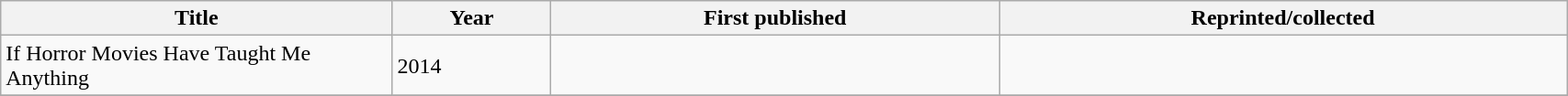<table class='wikitable sortable' width='90%'>
<tr>
<th width=25%>Title</th>
<th>Year</th>
<th>First published</th>
<th>Reprinted/collected</th>
</tr>
<tr>
<td>If Horror Movies Have Taught Me Anything</td>
<td>2014</td>
<td></td>
<td></td>
</tr>
<tr>
</tr>
</table>
